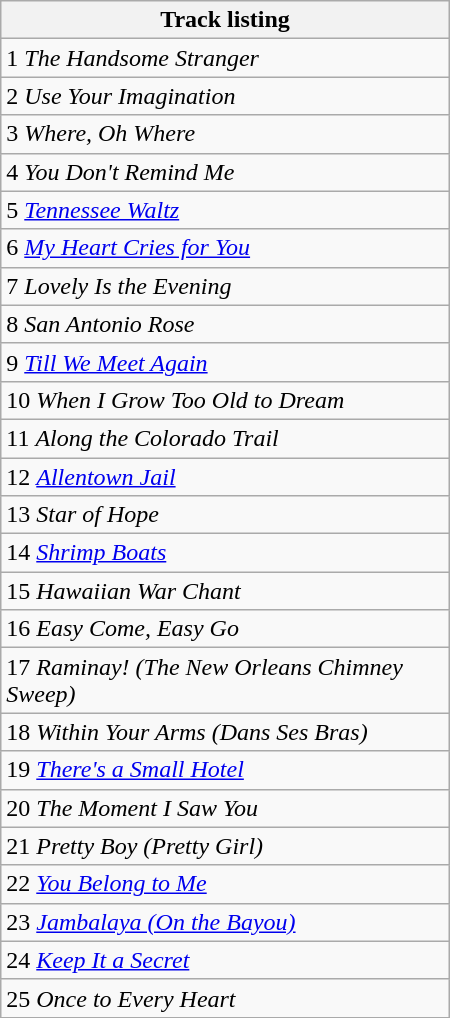<table class="wikitable collapsible collapsed" style="width:300px;">
<tr>
<th>Track listing</th>
</tr>
<tr>
<td>1 <em>The Handsome Stranger</em></td>
</tr>
<tr>
<td>2 <em>Use Your Imagination</em></td>
</tr>
<tr>
<td>3 <em>Where, Oh Where</em></td>
</tr>
<tr>
<td>4 <em>You Don't Remind Me</em></td>
</tr>
<tr>
<td>5 <em><a href='#'>Tennessee Waltz</a></em></td>
</tr>
<tr>
<td>6 <em><a href='#'>My Heart Cries for You</a></em></td>
</tr>
<tr>
<td>7 <em>Lovely Is the Evening</em></td>
</tr>
<tr>
<td>8 <em>San Antonio Rose</em></td>
</tr>
<tr>
<td>9 <em><a href='#'>Till We Meet Again</a></em></td>
</tr>
<tr>
<td>10 <em>When I Grow Too Old to Dream</em></td>
</tr>
<tr>
<td>11 <em>Along the Colorado Trail</em></td>
</tr>
<tr>
<td>12 <em><a href='#'>Allentown Jail</a></em></td>
</tr>
<tr>
<td>13 <em>Star of Hope</em></td>
</tr>
<tr>
<td>14 <em><a href='#'>Shrimp Boats</a></em></td>
</tr>
<tr>
<td>15 <em>Hawaiian War Chant</em></td>
</tr>
<tr>
<td>16 <em>Easy Come, Easy Go</em></td>
</tr>
<tr>
<td>17 <em>Raminay! (The New Orleans Chimney Sweep)</em></td>
</tr>
<tr>
<td>18 <em>Within Your Arms (Dans Ses Bras)</em></td>
</tr>
<tr>
<td>19 <em><a href='#'>There's a Small Hotel</a></em></td>
</tr>
<tr>
<td>20 <em>The Moment I Saw You</em></td>
</tr>
<tr>
<td>21 <em>Pretty Boy (Pretty Girl)</em></td>
</tr>
<tr>
<td>22 <em><a href='#'>You Belong to Me</a></em></td>
</tr>
<tr>
<td>23 <em><a href='#'>Jambalaya (On the Bayou)</a></em></td>
</tr>
<tr>
<td>24 <em><a href='#'>Keep It a Secret</a></em></td>
</tr>
<tr>
<td>25 <em>Once to Every Heart</em></td>
</tr>
</table>
